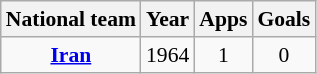<table class="wikitable" style="font-size:90%; text-align: center;">
<tr>
<th>National team</th>
<th>Year</th>
<th>Apps</th>
<th>Goals</th>
</tr>
<tr>
<td rowspan=1><strong><a href='#'>Iran</a></strong></td>
<td>1964</td>
<td>1</td>
<td>0</td>
</tr>
</table>
